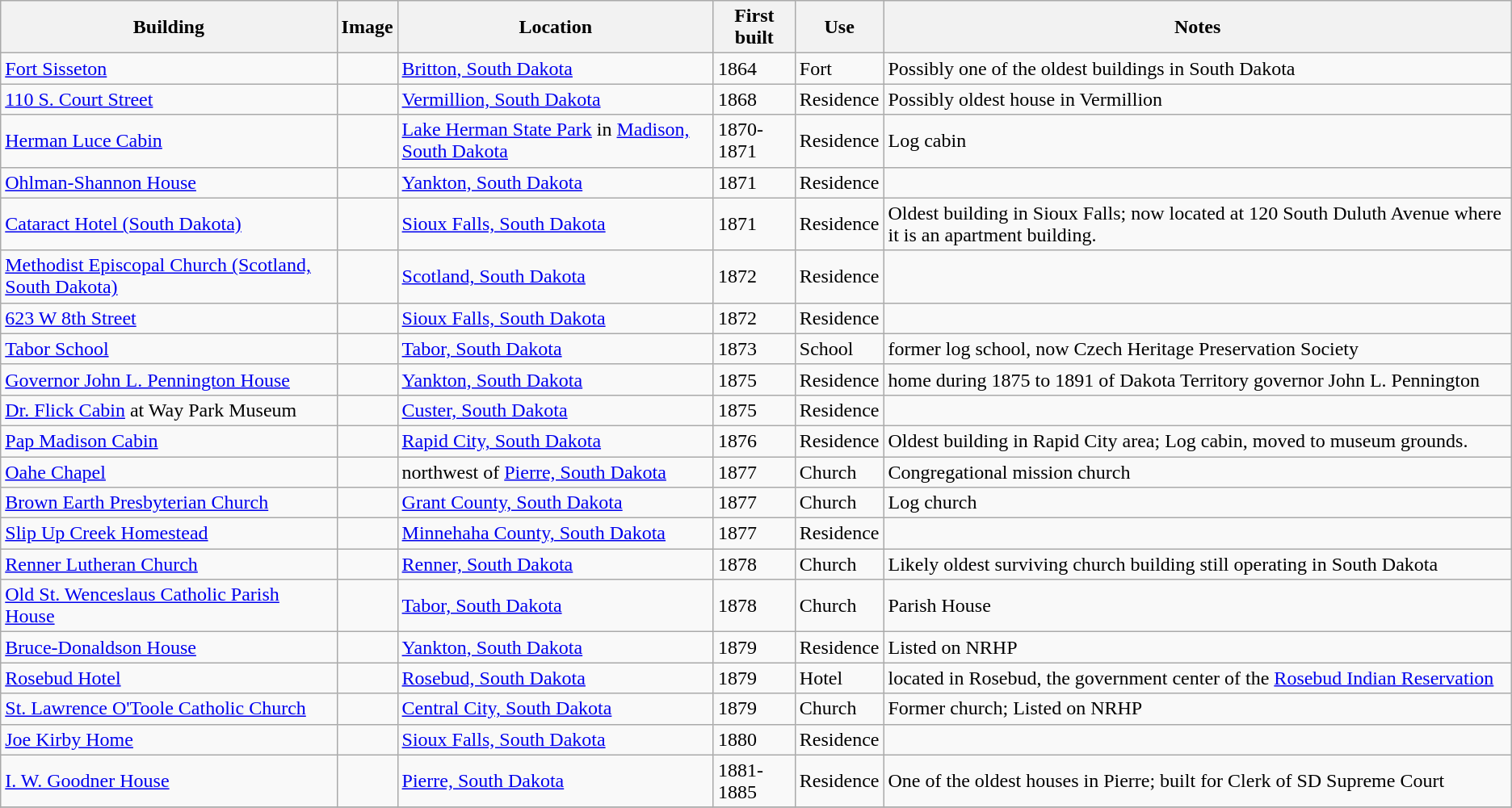<table class="wikitable sortable">
<tr>
<th>Building</th>
<th class="unsortable">Image</th>
<th>Location</th>
<th>First built</th>
<th>Use</th>
<th class="unsortable">Notes</th>
</tr>
<tr>
<td><a href='#'>Fort Sisseton</a></td>
<td></td>
<td><a href='#'>Britton, South Dakota</a></td>
<td>1864</td>
<td>Fort</td>
<td>Possibly one of the oldest buildings in South Dakota</td>
</tr>
<tr>
<td><a href='#'>110 S. Court Street</a></td>
<td></td>
<td><a href='#'>Vermillion, South Dakota</a></td>
<td>1868</td>
<td>Residence</td>
<td>Possibly oldest house in Vermillion</td>
</tr>
<tr>
<td><a href='#'>Herman Luce Cabin</a></td>
<td></td>
<td><a href='#'>Lake Herman State Park</a> in <a href='#'>Madison, South Dakota</a></td>
<td>1870-1871</td>
<td>Residence</td>
<td>Log cabin</td>
</tr>
<tr>
<td><a href='#'>Ohlman-Shannon House</a></td>
<td></td>
<td><a href='#'>Yankton, South Dakota</a></td>
<td>1871</td>
<td>Residence</td>
<td></td>
</tr>
<tr>
<td><a href='#'>Cataract Hotel (South Dakota)</a></td>
<td></td>
<td><a href='#'>Sioux Falls, South Dakota</a></td>
<td>1871</td>
<td>Residence</td>
<td>Oldest building in Sioux Falls; now located at 120 South Duluth Avenue where it is an apartment building.</td>
</tr>
<tr>
<td><a href='#'>Methodist Episcopal Church (Scotland, South Dakota)</a></td>
<td></td>
<td><a href='#'>Scotland, South Dakota</a></td>
<td>1872</td>
<td>Residence</td>
<td></td>
</tr>
<tr>
<td><a href='#'>623 W 8th Street</a></td>
<td></td>
<td><a href='#'>Sioux Falls, South Dakota</a></td>
<td>1872</td>
<td>Residence</td>
<td></td>
</tr>
<tr>
<td><a href='#'>Tabor School</a></td>
<td></td>
<td><a href='#'>Tabor, South Dakota</a></td>
<td>1873</td>
<td>School</td>
<td>former log school, now Czech Heritage Preservation Society</td>
</tr>
<tr>
<td><a href='#'>Governor John L. Pennington House</a></td>
<td></td>
<td><a href='#'>Yankton, South Dakota</a></td>
<td>1875</td>
<td>Residence</td>
<td>home during 1875 to 1891 of Dakota Territory governor John L. Pennington</td>
</tr>
<tr>
<td><a href='#'>Dr. Flick Cabin</a> at Way Park Museum</td>
<td></td>
<td><a href='#'>Custer, South Dakota</a></td>
<td>1875</td>
<td>Residence</td>
<td></td>
</tr>
<tr>
<td><a href='#'>Pap Madison Cabin</a></td>
<td></td>
<td><a href='#'>Rapid City, South Dakota</a></td>
<td>1876</td>
<td>Residence</td>
<td>Oldest building in Rapid City area; Log cabin, moved to museum grounds.</td>
</tr>
<tr>
<td><a href='#'>Oahe Chapel</a></td>
<td></td>
<td>northwest of <a href='#'>Pierre, South Dakota</a></td>
<td>1877</td>
<td>Church</td>
<td>Congregational mission church</td>
</tr>
<tr>
<td><a href='#'>Brown Earth Presbyterian Church</a></td>
<td></td>
<td><a href='#'>Grant County, South Dakota</a></td>
<td>1877</td>
<td>Church</td>
<td>Log church</td>
</tr>
<tr>
<td><a href='#'>Slip Up Creek Homestead</a></td>
<td></td>
<td><a href='#'>Minnehaha County, South Dakota</a></td>
<td>1877</td>
<td>Residence</td>
<td></td>
</tr>
<tr>
<td><a href='#'>Renner Lutheran Church</a></td>
<td></td>
<td><a href='#'>Renner, South Dakota</a></td>
<td>1878</td>
<td>Church</td>
<td>Likely oldest surviving church building still operating in South Dakota</td>
</tr>
<tr>
<td><a href='#'>Old St. Wenceslaus Catholic Parish House</a></td>
<td></td>
<td><a href='#'>Tabor, South Dakota</a></td>
<td>1878</td>
<td>Church</td>
<td>Parish House</td>
</tr>
<tr>
<td><a href='#'>Bruce-Donaldson House</a></td>
<td></td>
<td><a href='#'>Yankton, South Dakota</a></td>
<td>1879</td>
<td>Residence</td>
<td>Listed on NRHP</td>
</tr>
<tr>
<td><a href='#'>Rosebud Hotel</a></td>
<td></td>
<td><a href='#'>Rosebud, South Dakota</a></td>
<td>1879</td>
<td>Hotel</td>
<td>located in Rosebud, the government center of the <a href='#'>Rosebud Indian Reservation</a></td>
</tr>
<tr>
<td><a href='#'>St. Lawrence O'Toole Catholic Church</a></td>
<td></td>
<td><a href='#'>Central City, South Dakota</a></td>
<td>1879</td>
<td>Church</td>
<td>Former church; Listed on NRHP</td>
</tr>
<tr>
<td><a href='#'>Joe Kirby Home</a></td>
<td></td>
<td><a href='#'>Sioux Falls, South Dakota</a></td>
<td>1880</td>
<td>Residence</td>
<td></td>
</tr>
<tr>
<td><a href='#'>I. W. Goodner House</a></td>
<td></td>
<td><a href='#'>Pierre, South Dakota</a></td>
<td>1881-1885</td>
<td>Residence</td>
<td>One of the oldest houses in Pierre; built for Clerk of SD Supreme Court</td>
</tr>
<tr>
</tr>
</table>
